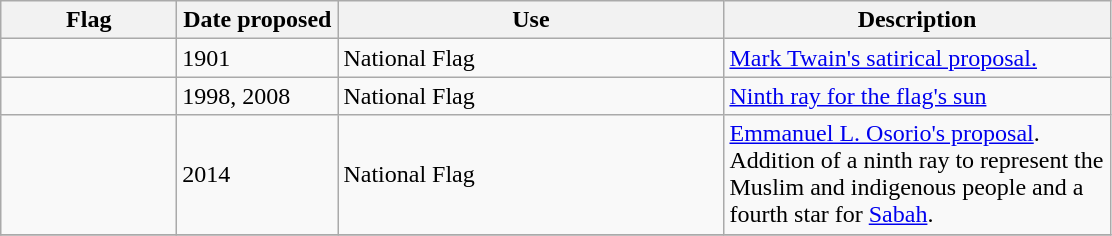<table class="wikitable">
<tr>
<th style="width:110px;">Flag</th>
<th style="width:100px;">Date proposed</th>
<th style="width:250px;">Use</th>
<th style="width:250px;">Description</th>
</tr>
<tr>
<td></td>
<td>1901</td>
<td>National Flag</td>
<td><a href='#'>Mark Twain's satirical proposal.</a></td>
</tr>
<tr>
<td></td>
<td>1998, 2008</td>
<td>National Flag</td>
<td><a href='#'>Ninth ray for the flag's sun</a></td>
</tr>
<tr>
<td></td>
<td>2014</td>
<td>National Flag</td>
<td><a href='#'>Emmanuel L. Osorio's proposal</a>. Addition of a ninth ray to represent the Muslim and indigenous people and a fourth star for <a href='#'>Sabah</a>.</td>
</tr>
<tr>
</tr>
</table>
